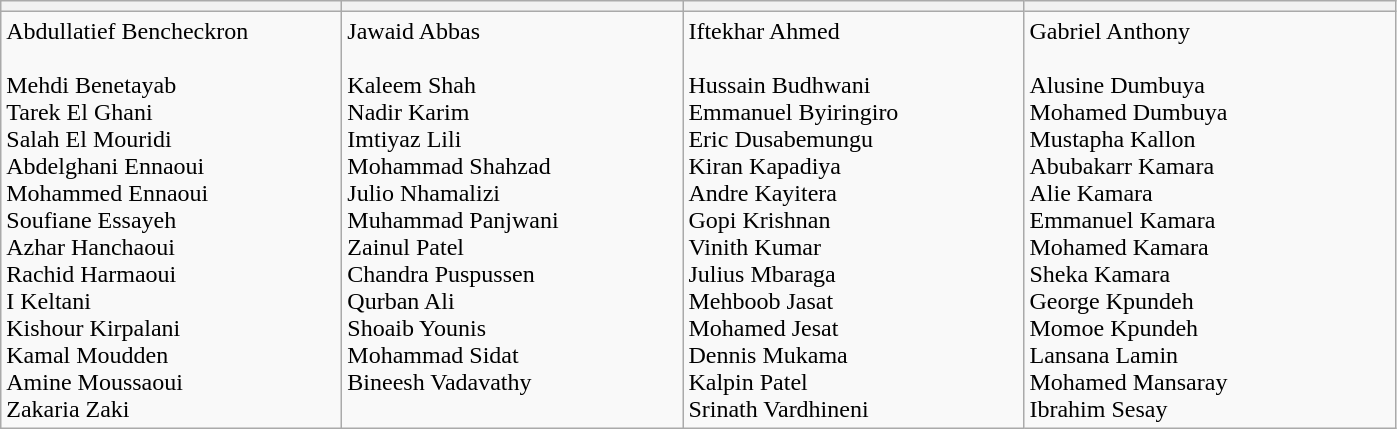<table class="wikitable">
<tr>
<th width=220></th>
<th width=220></th>
<th width=220></th>
<th width=240></th>
</tr>
<tr>
<td valign=top>Abdullatief Bencheckron<br><br>Mehdi Benetayab<br>
Tarek El Ghani<br>
Salah El Mouridi<br>
Abdelghani Ennaoui<br>
Mohammed Ennaoui<br>
Soufiane Essayeh<br>
Azhar Hanchaoui<br>
Rachid Harmaoui<br>
I Keltani<br>
Kishour Kirpalani<br>
Kamal Moudden<br>
Amine Moussaoui<br>
Zakaria Zaki</td>
<td valign=top>Jawaid Abbas<br><br>Kaleem Shah<br>
Nadir Karim<br>
Imtiyaz Lili<br>
Mohammad Shahzad<br>
Julio Nhamalizi<br>
Muhammad Panjwani<br>
Zainul Patel<br>
Chandra Puspussen<br>
Qurban Ali<br>
Shoaib Younis<br>
Mohammad Sidat<br>
Bineesh Vadavathy</td>
<td valign=top>Iftekhar Ahmed<br><br>Hussain Budhwani<br>
Emmanuel Byiringiro<br>
Eric Dusabemungu<br>
Kiran Kapadiya<br>
Andre Kayitera<br>
Gopi Krishnan<br>
Vinith Kumar<br>
Julius Mbaraga<br>
Mehboob Jasat<br>
Mohamed Jesat<br>
Dennis Mukama<br>
Kalpin Patel<br>
Srinath Vardhineni</td>
<td valign=top>Gabriel Anthony<br><br>Alusine Dumbuya<br>
Mohamed Dumbuya<br>
Mustapha Kallon<br>
Abubakarr Kamara<br>
Alie Kamara<br>
Emmanuel Kamara<br>
Mohamed Kamara<br>
Sheka Kamara<br>
George Kpundeh<br>
Momoe Kpundeh<br>
Lansana Lamin<br>
Mohamed Mansaray<br>
Ibrahim Sesay<br></td>
</tr>
</table>
